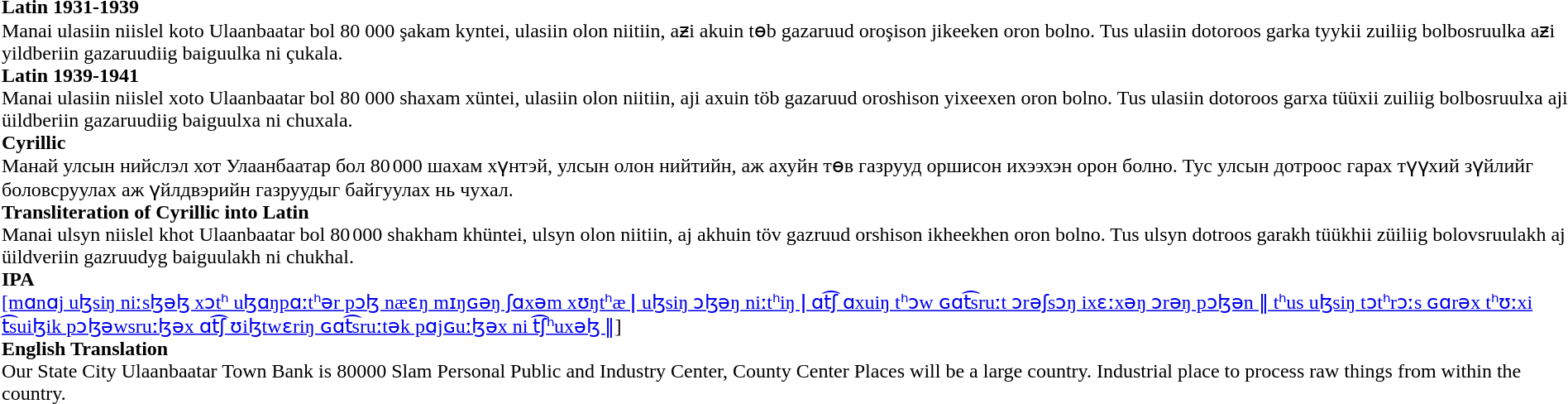<table width="100%"  border="0" cellspacing="0" cellpadding="0" style="border:none;border-collapse:collapse;background:transparent">
<tr valign="top">
<td style="width:12em"><br></td>
</tr>
<tr>
<td><strong>Latin 1931-1939</strong><br>Manai ulasiin niislel koto Ulaanbaatar bol 80 000 şakam kyntei, ulasiin olon niitiin, aƶi akuin tɵb gazaruud oroşison jikeeken oron bolno. Tus ulasiin dotoroos garka tyykii zuiliig bolbosruulka aƶi yildberiin gazaruudiig baiguulka ni çukala.</td>
</tr>
<tr>
<td><strong>Latin 1939-1941</strong><br>Manai ulasiin niislel xoto Ulaanbaatar bol 80 000 shaxam xüntei, ulasiin olon niitiin, aji axuin töb gazaruud oroshison yixeexen oron bolno. Tus ulasiin dotoroos garxa tüüxii zuiliig bolbosruulxa aji üildberiin gazaruudiig baiguulxa ni chuxala.</td>
</tr>
<tr>
<td><strong>Cyrillic</strong><br>Манай улсын нийслэл хот Улаанбаатар бол 80 000 шахам хүнтэй, улсын олон нийтийн, аж ахуйн төв газрууд оршисон ихээхэн орон болно. Тус улсын дотроос гарах түүхий зүйлийг боловсруулах аж үйлдвэрийн газруудыг байгуулах нь чухал.</td>
</tr>
<tr>
<td><strong>Transliteration of Cyrillic into Latin</strong><br>Manai ulsyn niislel khot Ulaanbaatar bol 80 000 shakham khüntei, ulsyn olon niitiin, aj akhuin töv gazruud orshison ikheekhen oron bolno. Tus ulsyn dotroos garakh tüükhii züiliig bolovsruulakh aj üildveriin gazruudyg baiguulakh ni chukhal.</td>
</tr>
<tr>
<td><strong>IPA</strong><br><a href='#'>[mɑnɑj uɮsiŋ niːsɮəɮ xɔtʰ uɮɑŋpɑːtʰər pɔɮ næɛŋ mɪŋɢəŋ ʃɑxəm xʊŋtʰæ ǀ uɮsiŋ ɔɮəŋ niːtʰiŋ ǀ ɑt͡ʃ ɑxuiŋ tʰɔw ɢɑt͡sruːt ɔrəʃsɔŋ ixɛːxəŋ ɔrəŋ pɔɮən ‖ tʰus uɮsiŋ tɔtʰrɔːs ɢɑrəx tʰʊːxi t͡suiɮik pɔɮəwsruːɮəx ɑt͡ʃ ʊiɮtwɛriŋ ɢɑt͡sruːtək pɑjɢuːɮəx ni t͡ʃʰuxəɮ ‖</a>]</td>
</tr>
<tr>
<td><strong>English Translation</strong><br>Our State City Ulaanbaatar Town Bank is 80000 Slam Personal Public and Industry Center, County Center Places will be a large country. Industrial place to process raw things from within the country.</td>
</tr>
</table>
